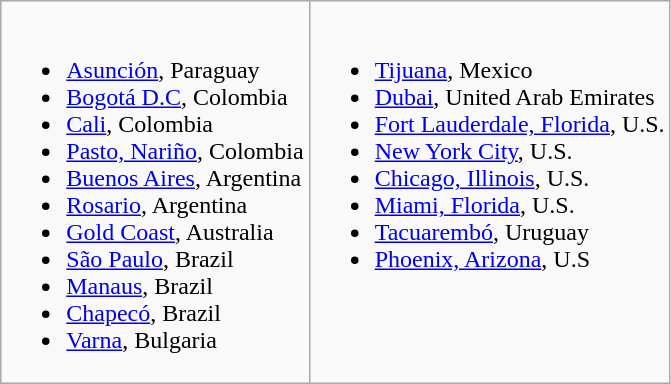<table class="wikitable">
<tr valign="top">
<td><br><ul><li> <a href='#'>Asunción</a>, Paraguay</li><li> <a href='#'>Bogotá D.C</a>, Colombia</li><li> <a href='#'>Cali</a>, Colombia</li><li> <a href='#'>Pasto, Nariño</a>, Colombia</li><li> <a href='#'>Buenos Aires</a>, Argentina</li><li> <a href='#'>Rosario</a>, Argentina</li><li> <a href='#'>Gold Coast</a>, Australia</li><li> <a href='#'>São Paulo</a>, Brazil</li><li> <a href='#'>Manaus</a>, Brazil</li><li> <a href='#'>Chapecó</a>, Brazil</li><li> <a href='#'>Varna</a>, Bulgaria</li></ul></td>
<td><br><ul><li> <a href='#'>Tijuana</a>, Mexico</li><li> <a href='#'>Dubai</a>, United Arab Emirates</li><li> <a href='#'>Fort Lauderdale, Florida</a>, U.S.</li><li> <a href='#'>New York City</a>, U.S.</li><li> <a href='#'>Chicago, Illinois</a>, U.S.</li><li> <a href='#'>Miami, Florida</a>, U.S.</li><li> <a href='#'>Tacuarembó</a>, Uruguay</li><li> <a href='#'>Phoenix, Arizona</a>,  U.S</li></ul></td>
</tr>
</table>
